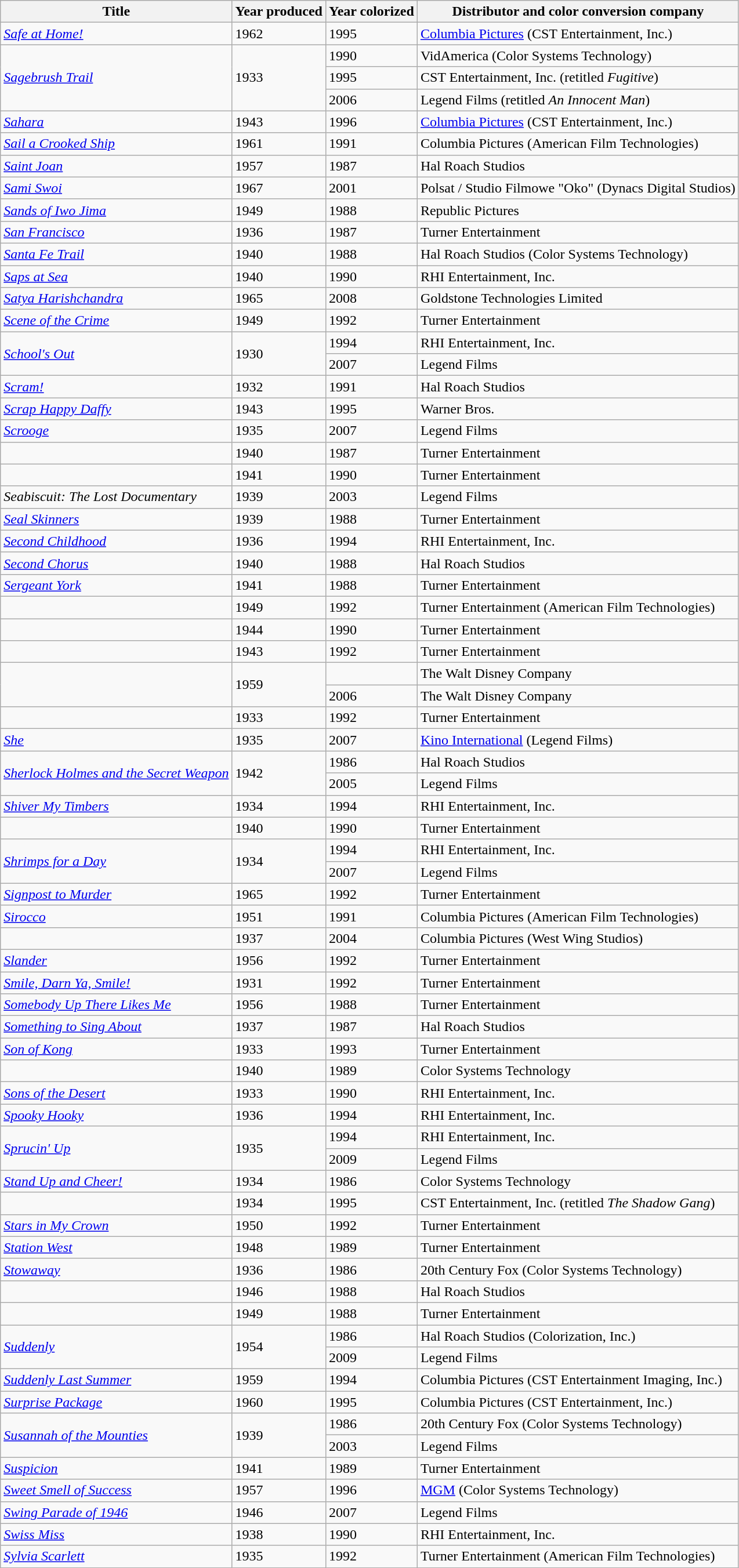<table class="wikitable sortable">
<tr>
<th>Title</th>
<th>Year produced</th>
<th>Year colorized</th>
<th>Distributor and color conversion company</th>
</tr>
<tr>
<td><em><a href='#'>Safe at Home!</a></em></td>
<td>1962</td>
<td>1995</td>
<td><a href='#'>Columbia Pictures</a> (CST Entertainment, Inc.)</td>
</tr>
<tr>
<td rowspan="3"><em><a href='#'>Sagebrush Trail</a></em></td>
<td rowspan="3">1933</td>
<td>1990</td>
<td>VidAmerica (Color Systems Technology)</td>
</tr>
<tr>
<td>1995</td>
<td>CST Entertainment, Inc. (retitled <em>Fugitive</em>)</td>
</tr>
<tr>
<td>2006</td>
<td>Legend Films (retitled <em>An Innocent Man</em>)</td>
</tr>
<tr>
<td><em><a href='#'>Sahara</a></em></td>
<td>1943</td>
<td>1996</td>
<td><a href='#'>Columbia Pictures</a> (CST Entertainment, Inc.)</td>
</tr>
<tr>
<td><em><a href='#'>Sail a Crooked Ship</a></em></td>
<td>1961</td>
<td>1991</td>
<td>Columbia Pictures (American Film Technologies)</td>
</tr>
<tr>
<td><em><a href='#'>Saint Joan</a></em></td>
<td>1957</td>
<td>1987</td>
<td>Hal Roach Studios</td>
</tr>
<tr>
<td><em><a href='#'>Sami Swoi</a></em></td>
<td>1967</td>
<td>2001</td>
<td>Polsat / Studio Filmowe "Oko" (Dynacs Digital Studios)</td>
</tr>
<tr>
<td><em><a href='#'>Sands of Iwo Jima</a></em></td>
<td>1949</td>
<td>1988</td>
<td>Republic Pictures</td>
</tr>
<tr>
<td><em><a href='#'>San Francisco</a></em></td>
<td>1936</td>
<td>1987</td>
<td>Turner Entertainment</td>
</tr>
<tr>
<td><em><a href='#'>Santa Fe Trail</a></em></td>
<td>1940</td>
<td>1988</td>
<td>Hal Roach Studios (Color Systems Technology)</td>
</tr>
<tr>
<td><em><a href='#'>Saps at Sea</a></em></td>
<td>1940</td>
<td>1990</td>
<td>RHI Entertainment, Inc.</td>
</tr>
<tr>
<td><em><a href='#'>Satya Harishchandra</a></em></td>
<td>1965</td>
<td>2008</td>
<td>Goldstone Technologies Limited</td>
</tr>
<tr>
<td><em><a href='#'>Scene of the Crime</a></em></td>
<td>1949</td>
<td>1992</td>
<td>Turner Entertainment</td>
</tr>
<tr>
<td rowspan="2"><em><a href='#'>School's Out</a></em></td>
<td rowspan="2">1930</td>
<td>1994</td>
<td>RHI Entertainment, Inc.</td>
</tr>
<tr>
<td>2007</td>
<td>Legend Films</td>
</tr>
<tr>
<td><em><a href='#'>Scram!</a></em></td>
<td>1932</td>
<td>1991</td>
<td>Hal Roach Studios</td>
</tr>
<tr>
<td><em><a href='#'>Scrap Happy Daffy</a></em></td>
<td>1943</td>
<td>1995</td>
<td>Warner Bros.</td>
</tr>
<tr>
<td><em><a href='#'>Scrooge</a></em></td>
<td>1935</td>
<td>2007</td>
<td>Legend Films</td>
</tr>
<tr>
<td><em></em></td>
<td>1940</td>
<td>1987</td>
<td>Turner Entertainment</td>
</tr>
<tr>
<td><em></em></td>
<td>1941</td>
<td>1990</td>
<td>Turner Entertainment</td>
</tr>
<tr>
<td><em>Seabiscuit: The Lost Documentary</em></td>
<td>1939</td>
<td>2003</td>
<td>Legend Films</td>
</tr>
<tr>
<td><em><a href='#'>Seal Skinners</a></em></td>
<td>1939</td>
<td>1988</td>
<td>Turner Entertainment</td>
</tr>
<tr>
<td><em><a href='#'>Second Childhood</a></em></td>
<td>1936</td>
<td>1994</td>
<td>RHI Entertainment, Inc.</td>
</tr>
<tr>
<td><em><a href='#'>Second Chorus</a></em></td>
<td>1940</td>
<td>1988</td>
<td>Hal Roach Studios</td>
</tr>
<tr>
<td><em><a href='#'>Sergeant York</a></em></td>
<td>1941</td>
<td>1988</td>
<td>Turner Entertainment</td>
</tr>
<tr>
<td><em></em></td>
<td>1949</td>
<td>1992</td>
<td>Turner Entertainment (American Film Technologies)</td>
</tr>
<tr>
<td><em></em></td>
<td>1944</td>
<td>1990</td>
<td>Turner Entertainment</td>
</tr>
<tr>
<td><em></em></td>
<td>1943</td>
<td>1992</td>
<td>Turner Entertainment</td>
</tr>
<tr>
<td rowspan="2"><em></em></td>
<td rowspan="2">1959</td>
<td></td>
<td>The Walt Disney Company</td>
</tr>
<tr>
<td>2006</td>
<td>The Walt Disney Company</td>
</tr>
<tr>
<td><em></em></td>
<td>1933</td>
<td>1992</td>
<td>Turner Entertainment</td>
</tr>
<tr>
<td><em><a href='#'>She</a></em></td>
<td>1935</td>
<td>2007</td>
<td><a href='#'>Kino International</a> (Legend Films)</td>
</tr>
<tr>
<td rowspan="2"><em><a href='#'>Sherlock Holmes and the Secret Weapon</a></em></td>
<td rowspan="2">1942</td>
<td>1986</td>
<td>Hal Roach Studios</td>
</tr>
<tr>
<td>2005</td>
<td>Legend Films</td>
</tr>
<tr>
<td><em><a href='#'>Shiver My Timbers</a></em></td>
<td>1934</td>
<td>1994</td>
<td>RHI Entertainment, Inc.</td>
</tr>
<tr>
<td><em></em></td>
<td>1940</td>
<td>1990</td>
<td>Turner Entertainment</td>
</tr>
<tr>
<td rowspan="2"><em><a href='#'>Shrimps for a Day</a></em></td>
<td rowspan="2">1934</td>
<td>1994</td>
<td>RHI Entertainment, Inc.</td>
</tr>
<tr>
<td>2007</td>
<td>Legend Films</td>
</tr>
<tr>
<td><em><a href='#'>Signpost to Murder</a></em></td>
<td>1965</td>
<td>1992</td>
<td>Turner Entertainment</td>
</tr>
<tr>
<td><em><a href='#'>Sirocco</a></em></td>
<td>1951</td>
<td>1991</td>
<td>Columbia Pictures (American Film Technologies)</td>
</tr>
<tr>
<td><em></em></td>
<td>1937</td>
<td>2004</td>
<td>Columbia Pictures (West Wing Studios)</td>
</tr>
<tr>
<td><em><a href='#'>Slander</a></em></td>
<td>1956</td>
<td>1992</td>
<td>Turner Entertainment</td>
</tr>
<tr>
<td><em><a href='#'>Smile, Darn Ya, Smile!</a></em></td>
<td>1931</td>
<td>1992</td>
<td>Turner Entertainment</td>
</tr>
<tr>
<td><em><a href='#'>Somebody Up There Likes Me</a></em></td>
<td>1956</td>
<td>1988</td>
<td>Turner Entertainment</td>
</tr>
<tr>
<td><em><a href='#'>Something to Sing About</a></em></td>
<td>1937</td>
<td>1987</td>
<td>Hal Roach Studios</td>
</tr>
<tr>
<td><em><a href='#'>Son of Kong</a></em></td>
<td>1933</td>
<td>1993</td>
<td>Turner Entertainment</td>
</tr>
<tr>
<td><em></em></td>
<td>1940</td>
<td>1989</td>
<td>Color Systems Technology</td>
</tr>
<tr>
<td><em><a href='#'>Sons of the Desert</a></em></td>
<td>1933</td>
<td>1990</td>
<td>RHI Entertainment, Inc.</td>
</tr>
<tr>
<td><em><a href='#'>Spooky Hooky</a></em></td>
<td>1936</td>
<td>1994</td>
<td>RHI Entertainment, Inc.</td>
</tr>
<tr>
<td rowspan="2"><em><a href='#'>Sprucin' Up</a></em></td>
<td rowspan="2">1935</td>
<td>1994</td>
<td>RHI Entertainment, Inc.</td>
</tr>
<tr>
<td>2009</td>
<td>Legend Films</td>
</tr>
<tr>
<td><em><a href='#'>Stand Up and Cheer!</a></em></td>
<td>1934</td>
<td>1986</td>
<td>Color Systems Technology</td>
</tr>
<tr>
<td><em></em></td>
<td>1934</td>
<td>1995</td>
<td>CST Entertainment, Inc. (retitled <em>The Shadow Gang</em>)</td>
</tr>
<tr>
<td><em><a href='#'>Stars in My Crown</a></em></td>
<td>1950</td>
<td>1992</td>
<td>Turner Entertainment</td>
</tr>
<tr>
<td><em><a href='#'>Station West</a></em></td>
<td>1948</td>
<td>1989</td>
<td>Turner Entertainment</td>
</tr>
<tr>
<td><em><a href='#'>Stowaway</a></em></td>
<td>1936</td>
<td>1986</td>
<td>20th Century Fox (Color Systems Technology)</td>
</tr>
<tr>
<td><em></em></td>
<td>1946</td>
<td>1988</td>
<td>Hal Roach Studios</td>
</tr>
<tr>
<td><em></em></td>
<td>1949</td>
<td>1988</td>
<td>Turner Entertainment</td>
</tr>
<tr>
<td rowspan="2"><em><a href='#'>Suddenly</a></em></td>
<td rowspan="2">1954</td>
<td>1986</td>
<td>Hal Roach Studios (Colorization, Inc.)</td>
</tr>
<tr>
<td>2009</td>
<td>Legend Films</td>
</tr>
<tr>
<td><em><a href='#'>Suddenly Last Summer</a></em></td>
<td>1959</td>
<td>1994</td>
<td>Columbia Pictures (CST Entertainment Imaging, Inc.)</td>
</tr>
<tr>
<td><em><a href='#'>Surprise Package</a></em></td>
<td>1960</td>
<td>1995</td>
<td>Columbia Pictures (CST Entertainment, Inc.)</td>
</tr>
<tr>
<td rowspan="2"><em><a href='#'>Susannah of the Mounties</a></em></td>
<td rowspan="2">1939</td>
<td>1986</td>
<td>20th Century Fox (Color Systems Technology)</td>
</tr>
<tr>
<td>2003</td>
<td>Legend Films</td>
</tr>
<tr>
<td><em><a href='#'>Suspicion</a></em></td>
<td>1941</td>
<td>1989</td>
<td>Turner Entertainment</td>
</tr>
<tr>
<td><em><a href='#'>Sweet Smell of Success</a></em></td>
<td>1957</td>
<td>1996</td>
<td><a href='#'>MGM</a> (Color Systems Technology)</td>
</tr>
<tr>
<td><em><a href='#'>Swing Parade of 1946</a></em></td>
<td>1946</td>
<td>2007</td>
<td>Legend Films</td>
</tr>
<tr>
<td><em><a href='#'>Swiss Miss</a></em></td>
<td>1938</td>
<td>1990</td>
<td>RHI Entertainment, Inc.</td>
</tr>
<tr>
<td><em><a href='#'>Sylvia Scarlett</a></em></td>
<td>1935</td>
<td>1992</td>
<td>Turner Entertainment (American Film Technologies)</td>
</tr>
</table>
